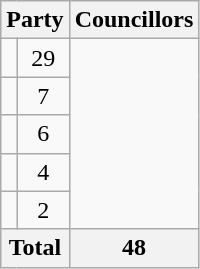<table class="wikitable">
<tr>
<th colspan="2">Party</th>
<th>Councillors</th>
</tr>
<tr>
<td></td>
<td align=center>29</td>
</tr>
<tr>
<td></td>
<td align=center>7</td>
</tr>
<tr>
<td></td>
<td align=center>6</td>
</tr>
<tr>
<td></td>
<td align=center>4</td>
</tr>
<tr>
<td></td>
<td align=center>2</td>
</tr>
<tr>
<th colspan=2>Total</th>
<th>48</th>
</tr>
</table>
